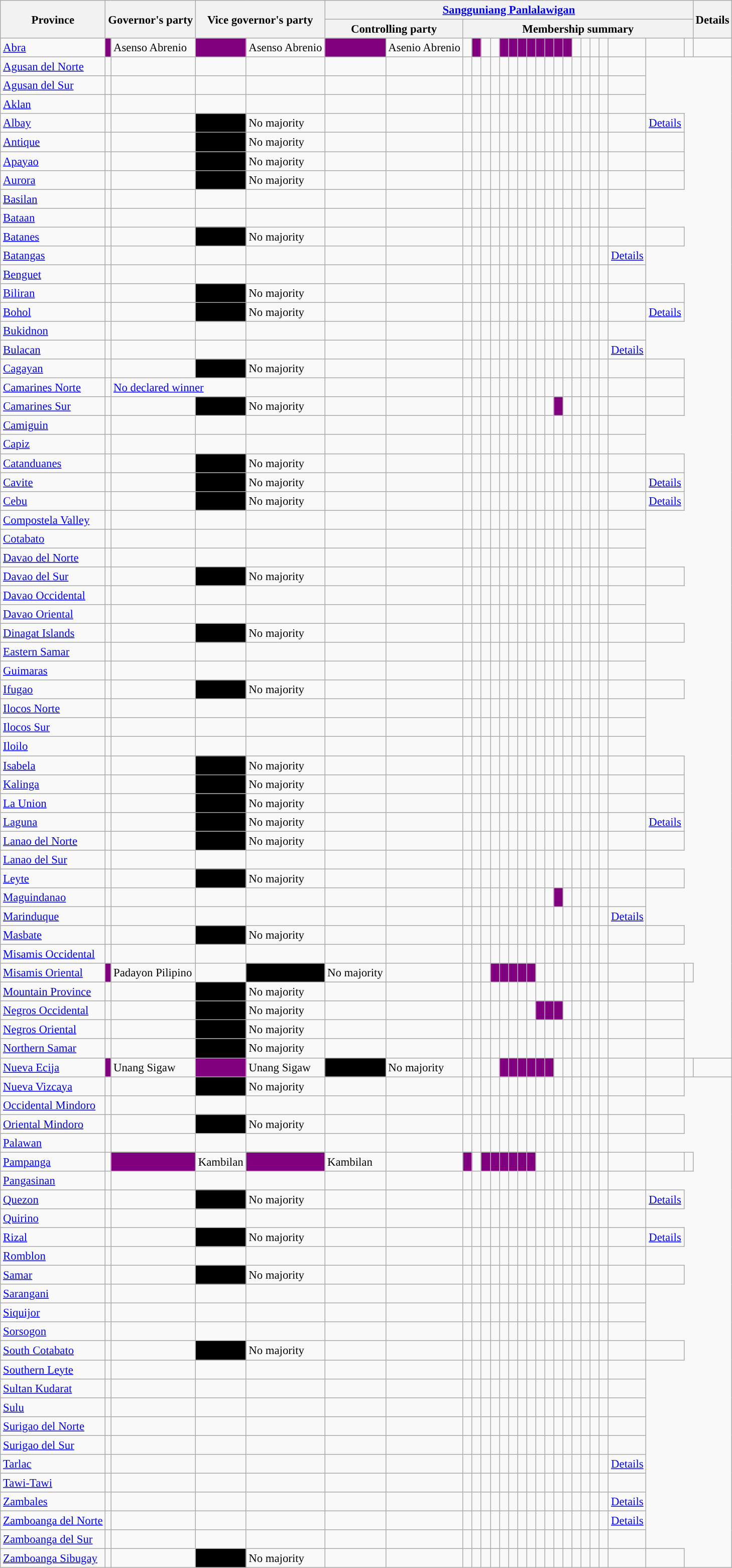<table class="wikitable" style="font-size:95%;">
<tr>
<th rowspan="2">Province</th>
<th colspan="2" rowspan="2">Governor's party</th>
<th colspan="2" rowspan="2">Vice governor's party</th>
<th colspan="21"><a href='#'>Sangguniang Panlalawigan</a></th>
<th rowspan="2">Details</th>
</tr>
<tr>
<th colspan="2">Controlling party</th>
<th colspan="19">Membership summary</th>
</tr>
<tr>
<td><a href='#'>Abra</a></td>
<td bgcolor=purple></td>
<td>Asenso Abrenio</td>
<td bgcolor=purple></td>
<td>Asenso Abrenio</td>
<td bgcolor="purple"></td>
<td>Asenio Abrenio</td>
<td width=5px></td>
<td width=5px bgcolor=purple></td>
<td width=5px></td>
<td width=5px></td>
<td width=5px bgcolor=purple></td>
<td width=5px bgcolor=purple></td>
<td width=5px bgcolor=purple></td>
<td width=5px bgcolor=purple></td>
<td width=5px bgcolor=purple></td>
<td width=5px bgcolor=purple></td>
<td width=5px bgcolor=purple></td>
<td width=5px bgcolor=purple></td>
<td width=5px></td>
<td width=5px></td>
<td width=5px></td>
<td width=5px></td>
<td width=5px></td>
<td width=5px></td>
<td width=5px></td>
<td></td>
</tr>
<tr>
<td><a href='#'>Agusan del Norte</a></td>
<td></td>
<td></td>
<td></td>
<td style="color:inherit;background:"></td>
<td style="color:inherit;background:"></td>
<td style="color:inherit;background:"></td>
<td style="color:inherit;background:"></td>
<td style="color:inherit;background:"></td>
<td bgcolor=></td>
<td style="color:inherit;background:"></td>
<td bgcolor=></td>
<td style="color:inherit;background:"></td>
<td bgcolor=></td>
<td style="color:inherit;background:"></td>
<td bgcolor=></td>
<td></td>
<td></td>
<td></td>
<td></td>
<td></td>
<td></td>
<td></td>
<td></td>
</tr>
<tr>
<td><a href='#'>Agusan del Sur</a></td>
<td></td>
<td></td>
<td></td>
<td style="color:inherit;background:"></td>
<td style="color:inherit;background:"></td>
<td style="color:inherit;background:"></td>
<td style="color:inherit;background:"></td>
<td bgcolor=></td>
<td style="color:inherit;background:"></td>
<td bgcolor=></td>
<td style="color:inherit;background:"></td>
<td bgcolor=></td>
<td style="color:inherit;background:"></td>
<td bgcolor=></td>
<td style="color:inherit;background:"></td>
<td bgcolor=></td>
<td></td>
<td></td>
<td></td>
<td></td>
<td></td>
<td></td>
<td></td>
</tr>
<tr>
<td><a href='#'>Aklan</a></td>
<td></td>
<td></td>
<td></td>
<td style="color:inherit;background:"></td>
<td style="color:inherit;background:"></td>
<td style="color:inherit;background:"></td>
<td style="color:inherit;background:"></td>
<td bgcolor=></td>
<td style="color:inherit;background:"></td>
<td bgcolor=></td>
<td style="color:inherit;background:"></td>
<td bgcolor=></td>
<td style="color:inherit;background:"></td>
<td bgcolor=></td>
<td style="color:inherit;background:"></td>
<td bgcolor=></td>
<td></td>
<td></td>
<td></td>
<td></td>
<td></td>
<td></td>
<td></td>
</tr>
<tr>
<td><a href='#'>Albay</a></td>
<td></td>
<td></td>
<td bgcolor="black"></td>
<td>No majority</td>
<td style="color:inherit;background:"></td>
<td style="color:inherit;background:"></td>
<td style="color:inherit;background:"></td>
<td style="color:inherit;background:"></td>
<td bgcolor=></td>
<td style="color:inherit;background:"></td>
<td bgcolor=></td>
<td style="color:inherit;background:"></td>
<td bgcolor=></td>
<td style="color:inherit;background:"></td>
<td bgcolor=></td>
<td style="color:inherit;background:"></td>
<td bgcolor=></td>
<td></td>
<td></td>
<td></td>
<td></td>
<td></td>
<td></td>
<td><a href='#'>Details</a></td>
</tr>
<tr>
<td><a href='#'>Antique</a></td>
<td></td>
<td></td>
<td bgcolor="black"></td>
<td>No majority</td>
<td style="color:inherit;background:"></td>
<td style="color:inherit;background:"></td>
<td style="color:inherit;background:"></td>
<td style="color:inherit;background:"></td>
<td bgcolor=></td>
<td style="color:inherit;background:"></td>
<td bgcolor=></td>
<td style="color:inherit;background:"></td>
<td bgcolor=></td>
<td style="color:inherit;background:"></td>
<td bgcolor=></td>
<td style="color:inherit;background:"></td>
<td bgcolor=></td>
<td></td>
<td></td>
<td></td>
<td></td>
<td></td>
<td></td>
<td></td>
</tr>
<tr>
<td><a href='#'>Apayao</a></td>
<td></td>
<td></td>
<td bgcolor="black"></td>
<td>No majority</td>
<td style="color:inherit;background:"></td>
<td style="color:inherit;background:"></td>
<td style="color:inherit;background:"></td>
<td style="color:inherit;background:"></td>
<td style="color:inherit;background:"></td>
<td bgcolor=></td>
<td style="color:inherit;background:"></td>
<td bgcolor=></td>
<td style="color:inherit;background:"></td>
<td bgcolor=></td>
<td style="color:inherit;background:"></td>
<td bgcolor=></td>
<td></td>
<td></td>
<td></td>
<td></td>
<td></td>
<td></td>
<td></td>
<td></td>
</tr>
<tr>
<td><a href='#'>Aurora</a></td>
<td></td>
<td></td>
<td bgcolor="black"></td>
<td>No majority</td>
<td style="color:inherit;background:"></td>
<td style="color:inherit;background:"></td>
<td style="color:inherit;background:"></td>
<td style="color:inherit;background:"></td>
<td bgcolor=></td>
<td style="color:inherit;background:"></td>
<td bgcolor=></td>
<td style="color:inherit;background:"></td>
<td bgcolor=></td>
<td style="color:inherit;background:"></td>
<td bgcolor=></td>
<td></td>
<td></td>
<td></td>
<td></td>
<td></td>
<td></td>
<td></td>
<td></td>
<td></td>
</tr>
<tr>
<td><a href='#'>Basilan</a></td>
<td></td>
<td></td>
<td></td>
<td style="color:inherit;background:"></td>
<td style="color:inherit;background:"></td>
<td style="color:inherit;background:"></td>
<td style="color:inherit;background:"></td>
<td style="color:inherit;background:"></td>
<td bgcolor=></td>
<td style="color:inherit;background:"></td>
<td bgcolor=></td>
<td style="color:inherit;background:"></td>
<td bgcolor=></td>
<td style="color:inherit;background:"></td>
<td bgcolor=></td>
<td></td>
<td></td>
<td></td>
<td></td>
<td></td>
<td></td>
<td></td>
<td></td>
</tr>
<tr>
<td><a href='#'>Bataan</a></td>
<td></td>
<td></td>
<td></td>
<td style="color:inherit;background:"></td>
<td style="color:inherit;background:"></td>
<td style="color:inherit;background:"></td>
<td style="color:inherit;background:"></td>
<td style="color:inherit;background:"></td>
<td bgcolor=></td>
<td style="color:inherit;background:"></td>
<td bgcolor=></td>
<td style="color:inherit;background:"></td>
<td bgcolor=></td>
<td style="color:inherit;background:"></td>
<td bgcolor=></td>
<td style="color:inherit;background:"></td>
<td bgcolor=></td>
<td></td>
<td></td>
<td></td>
<td></td>
<td></td>
<td></td>
</tr>
<tr>
<td><a href='#'>Batanes</a></td>
<td></td>
<td></td>
<td bgcolor="black"></td>
<td>No majority</td>
<td style="color:inherit;background:"></td>
<td style="color:inherit;background:"></td>
<td style="color:inherit;background:"></td>
<td style="color:inherit;background:"></td>
<td style="color:inherit;background:"></td>
<td bgcolor=></td>
<td style="color:inherit;background:"></td>
<td bgcolor=></td>
<td style="color:inherit;background:"></td>
<td bgcolor=></td>
<td></td>
<td></td>
<td></td>
<td></td>
<td></td>
<td></td>
<td></td>
<td></td>
<td></td>
<td></td>
</tr>
<tr>
<td><a href='#'>Batangas</a></td>
<td></td>
<td></td>
<td></td>
<td style="color:inherit;background:"></td>
<td style="color:inherit;background:"></td>
<td style="color:inherit;background:"></td>
<td style="color:inherit;background:"></td>
<td bgcolor=></td>
<td style="color:inherit;background:"></td>
<td bgcolor=></td>
<td style="color:inherit;background:"></td>
<td bgcolor=></td>
<td style="color:inherit;background:"></td>
<td bgcolor=></td>
<td style="color:inherit;background:"></td>
<td bgcolor=></td>
<td style="color:inherit;background:"></td>
<td bgcolor=></td>
<td></td>
<td></td>
<td></td>
<td></td>
<td><a href='#'>Details</a></td>
</tr>
<tr>
<td><a href='#'>Benguet</a></td>
<td></td>
<td></td>
<td></td>
<td style="color:inherit;background:"></td>
<td style="color:inherit;background:"></td>
<td style="color:inherit;background:"></td>
<td style="color:inherit;background:"></td>
<td style="color:inherit;background:"></td>
<td bgcolor=></td>
<td style="color:inherit;background:"></td>
<td bgcolor=></td>
<td style="color:inherit;background:"></td>
<td bgcolor=></td>
<td style="color:inherit;background:"></td>
<td bgcolor=></td>
<td style="color:inherit;background:"></td>
<td bgcolor=></td>
<td></td>
<td></td>
<td></td>
<td></td>
<td></td>
<td></td>
</tr>
<tr>
<td><a href='#'>Biliran</a></td>
<td></td>
<td></td>
<td bgcolor="black"></td>
<td>No majority</td>
<td style="color:inherit;background:"></td>
<td style="color:inherit;background:"></td>
<td style="color:inherit;background:"></td>
<td style="color:inherit;background:"></td>
<td bgcolor=></td>
<td style="color:inherit;background:"></td>
<td bgcolor=></td>
<td style="color:inherit;background:"></td>
<td bgcolor=></td>
<td style="color:inherit;background:"></td>
<td bgcolor=></td>
<td></td>
<td></td>
<td></td>
<td></td>
<td></td>
<td></td>
<td></td>
<td></td>
<td></td>
</tr>
<tr>
<td><a href='#'>Bohol</a></td>
<td></td>
<td></td>
<td bgcolor="black"></td>
<td>No majority</td>
<td style="color:inherit;background:"></td>
<td style="color:inherit;background:"></td>
<td style="color:inherit;background:"></td>
<td style="color:inherit;background:"></td>
<td bgcolor=></td>
<td style="color:inherit;background:"></td>
<td bgcolor=></td>
<td style="color:inherit;background:"></td>
<td bgcolor=></td>
<td style="color:inherit;background:"></td>
<td bgcolor=></td>
<td style="color:inherit;background:"></td>
<td bgcolor=></td>
<td></td>
<td></td>
<td></td>
<td></td>
<td></td>
<td></td>
<td><a href='#'>Details</a></td>
</tr>
<tr>
<td><a href='#'>Bukidnon</a></td>
<td></td>
<td></td>
<td></td>
<td style="color:inherit;background:"></td>
<td style="color:inherit;background:"></td>
<td style="color:inherit;background:"></td>
<td style="color:inherit;background:"></td>
<td style="color:inherit;background:"></td>
<td bgcolor=></td>
<td style="color:inherit;background:"></td>
<td bgcolor=></td>
<td style="color:inherit;background:"></td>
<td bgcolor=></td>
<td style="color:inherit;background:"></td>
<td bgcolor=></td>
<td style="color:inherit;background:"></td>
<td bgcolor=></td>
<td></td>
<td></td>
<td></td>
<td></td>
<td></td>
<td></td>
</tr>
<tr>
<td><a href='#'>Bulacan</a></td>
<td></td>
<td></td>
<td></td>
<td style="color:inherit;background:"></td>
<td style="color:inherit;background:"></td>
<td style="color:inherit;background:"></td>
<td style="color:inherit;background:"></td>
<td style="color:inherit;background:"></td>
<td bgcolor=></td>
<td style="color:inherit;background:"></td>
<td bgcolor=></td>
<td style="color:inherit;background:"></td>
<td bgcolor=></td>
<td style="color:inherit;background:"></td>
<td bgcolor=></td>
<td style="color:inherit;background:"></td>
<td bgcolor=></td>
<td></td>
<td></td>
<td></td>
<td></td>
<td></td>
<td><a href='#'>Details</a></td>
</tr>
<tr>
<td><a href='#'>Cagayan</a></td>
<td></td>
<td></td>
<td bgcolor="black"></td>
<td>No majority</td>
<td style="color:inherit;background:"></td>
<td style="color:inherit;background:"></td>
<td style="color:inherit;background:"></td>
<td style="color:inherit;background:"></td>
<td bgcolor=></td>
<td style="color:inherit;background:"></td>
<td bgcolor=></td>
<td style="color:inherit;background:"></td>
<td bgcolor=></td>
<td style="color:inherit;background:"></td>
<td bgcolor=></td>
<td style="color:inherit;background:"></td>
<td bgcolor=></td>
<td></td>
<td></td>
<td></td>
<td></td>
<td></td>
<td></td>
<td></td>
</tr>
<tr>
<td><a href='#'>Camarines Norte</a></td>
<td></td>
<td colspan=2><a href='#'>No declared winner</a></td>
<td></td>
<td style="color:inherit;background:"></td>
<td style="color:inherit;background:"></td>
<td style="color:inherit;background:"></td>
<td style="color:inherit;background:"></td>
<td bgcolor=></td>
<td style="color:inherit;background:"></td>
<td bgcolor=></td>
<td style="color:inherit;background:"></td>
<td bgcolor=></td>
<td style="color:inherit;background:"></td>
<td bgcolor=></td>
<td style="color:inherit;background:"></td>
<td bgcolor=></td>
<td></td>
<td></td>
<td></td>
<td></td>
<td></td>
<td></td>
<td></td>
</tr>
<tr>
<td><a href='#'>Camarines Sur</a></td>
<td></td>
<td></td>
<td bgcolor="black"></td>
<td>No majority</td>
<td style="color:inherit;background:"></td>
<td style="color:inherit;background:"></td>
<td style="color:inherit;background:"></td>
<td style="color:inherit;background:"></td>
<td bgcolor=></td>
<td style="color:inherit;background:"></td>
<td bgcolor=></td>
<td style="color:inherit;background:"></td>
<td bgcolor=></td>
<td style="color:inherit;background:"></td>
<td bgcolor=></td>
<td style="color:inherit;background:"></td>
<td bgcolor=purple></td>
<td></td>
<td></td>
<td></td>
<td></td>
<td></td>
<td></td>
<td></td>
</tr>
<tr>
<td><a href='#'>Camiguin</a></td>
<td></td>
<td></td>
<td></td>
<td style="color:inherit;background:"></td>
<td style="color:inherit;background:"></td>
<td style="color:inherit;background:"></td>
<td style="color:inherit;background:"></td>
<td bgcolor=></td>
<td style="color:inherit;background:"></td>
<td bgcolor=></td>
<td style="color:inherit;background:"></td>
<td bgcolor=></td>
<td></td>
<td></td>
<td></td>
<td></td>
<td></td>
<td></td>
<td></td>
<td></td>
<td></td>
<td></td>
<td></td>
</tr>
<tr>
<td><a href='#'>Capiz</a></td>
<td></td>
<td></td>
<td></td>
<td style="color:inherit;background:"></td>
<td style="color:inherit;background:"></td>
<td style="color:inherit;background:"></td>
<td style="color:inherit;background:"></td>
<td bgcolor=></td>
<td style="color:inherit;background:"></td>
<td bgcolor=></td>
<td style="color:inherit;background:"></td>
<td bgcolor=></td>
<td style="color:inherit;background:"></td>
<td bgcolor=></td>
<td style="color:inherit;background:"></td>
<td bgcolor=></td>
<td></td>
<td></td>
<td></td>
<td></td>
<td></td>
<td></td>
<td></td>
</tr>
<tr>
<td><a href='#'>Catanduanes</a></td>
<td></td>
<td></td>
<td bgcolor="black"></td>
<td>No majority</td>
<td style="color:inherit;background:"></td>
<td style="color:inherit;background:"></td>
<td style="color:inherit;background:"></td>
<td style="color:inherit;background:"></td>
<td bgcolor=></td>
<td style="color:inherit;background:"></td>
<td bgcolor=></td>
<td style="color:inherit;background:"></td>
<td bgcolor=></td>
<td style="color:inherit;background:"></td>
<td bgcolor=></td>
<td></td>
<td></td>
<td></td>
<td></td>
<td></td>
<td></td>
<td></td>
<td></td>
<td></td>
</tr>
<tr>
<td><a href='#'>Cavite</a></td>
<td></td>
<td></td>
<td bgcolor="black"></td>
<td>No majority</td>
<td style="color:inherit;background:"></td>
<td style="color:inherit;background:"></td>
<td style="color:inherit;background:"></td>
<td style="color:inherit;background:"></td>
<td bgcolor=></td>
<td style="color:inherit;background:"></td>
<td bgcolor=></td>
<td style="color:inherit;background:"></td>
<td bgcolor=></td>
<td style="color:inherit;background:"></td>
<td bgcolor=></td>
<td style="color:inherit;background:"></td>
<td bgcolor=></td>
<td style="color:inherit;background:"></td>
<td bgcolor=></td>
<td style="color:inherit;background:"></td>
<td bgcolor=></td>
<td style="color:inherit;background:"></td>
<td bgcolor=></td>
<td><a href='#'>Details</a></td>
</tr>
<tr>
<td><a href='#'>Cebu</a></td>
<td></td>
<td></td>
<td bgcolor="black"></td>
<td>No majority</td>
<td style="color:inherit;background:"></td>
<td style="color:inherit;background:"></td>
<td style="color:inherit;background:"></td>
<td style="color:inherit;background:"></td>
<td bgcolor=></td>
<td style="color:inherit;background:"></td>
<td bgcolor=></td>
<td style="color:inherit;background:"></td>
<td bgcolor=></td>
<td style="color:inherit;background:"></td>
<td bgcolor=></td>
<td style="color:inherit;background:"></td>
<td bgcolor=></td>
<td style="color:inherit;background:"></td>
<td bgcolor=></td>
<td style="color:inherit;background:"></td>
<td bgcolor=></td>
<td></td>
<td></td>
<td><a href='#'>Details</a></td>
</tr>
<tr>
<td><a href='#'>Compostela Valley</a></td>
<td></td>
<td></td>
<td></td>
<td style="color:inherit;background:"></td>
<td style="color:inherit;background:"></td>
<td style="color:inherit;background:"></td>
<td style="color:inherit;background:"></td>
<td style="color:inherit;background:"></td>
<td bgcolor=></td>
<td style="color:inherit;background:"></td>
<td bgcolor=></td>
<td style="color:inherit;background:"></td>
<td bgcolor=></td>
<td style="color:inherit;background:"></td>
<td bgcolor=></td>
<td style="color:inherit;background:"></td>
<td bgcolor=></td>
<td></td>
<td></td>
<td></td>
<td></td>
<td></td>
<td></td>
</tr>
<tr>
<td><a href='#'>Cotabato</a></td>
<td></td>
<td></td>
<td></td>
<td style="color:inherit;background:"></td>
<td style="color:inherit;background:"></td>
<td style="color:inherit;background:"></td>
<td style="color:inherit;background:"></td>
<td style="color:inherit;background:"></td>
<td bgcolor=></td>
<td style="color:inherit;background:"></td>
<td bgcolor=></td>
<td style="color:inherit;background:"></td>
<td bgcolor=></td>
<td style="color:inherit;background:"></td>
<td bgcolor=></td>
<td style="color:inherit;background:"></td>
<td bgcolor=></td>
<td></td>
<td></td>
<td></td>
<td></td>
<td></td>
<td></td>
</tr>
<tr>
<td><a href='#'>Davao del Norte</a></td>
<td></td>
<td></td>
<td></td>
<td style="color:inherit;background:"></td>
<td style="color:inherit;background:"></td>
<td style="color:inherit;background:"></td>
<td style="color:inherit;background:"></td>
<td style="color:inherit;background:"></td>
<td bgcolor=></td>
<td style="color:inherit;background:"></td>
<td bgcolor=></td>
<td style="color:inherit;background:"></td>
<td bgcolor=></td>
<td style="color:inherit;background:"></td>
<td bgcolor=></td>
<td style="color:inherit;background:"></td>
<td bgcolor=></td>
<td></td>
<td></td>
<td></td>
<td></td>
<td></td>
<td></td>
</tr>
<tr>
<td><a href='#'>Davao del Sur</a></td>
<td></td>
<td></td>
<td bgcolor="black"></td>
<td>No majority</td>
<td style="color:inherit;background:"></td>
<td style="color:inherit;background:"></td>
<td style="color:inherit;background:"></td>
<td style="color:inherit;background:"></td>
<td bgcolor=></td>
<td style="color:inherit;background:"></td>
<td bgcolor=></td>
<td style="color:inherit;background:"></td>
<td bgcolor=></td>
<td style="color:inherit;background:"></td>
<td bgcolor=></td>
<td style="color:inherit;background:"></td>
<td bgcolor=></td>
<td></td>
<td></td>
<td></td>
<td></td>
<td></td>
<td></td>
<td></td>
</tr>
<tr>
<td><a href='#'>Davao Occidental</a></td>
<td></td>
<td></td>
<td></td>
<td style="color:inherit;background:"></td>
<td style="color:inherit;background:"></td>
<td style="color:inherit;background:"></td>
<td style="color:inherit;background:"></td>
<td bgcolor=></td>
<td style="color:inherit;background:"></td>
<td bgcolor=></td>
<td style="color:inherit;background:"></td>
<td bgcolor=></td>
<td style="color:inherit;background:"></td>
<td bgcolor=></td>
<td></td>
<td></td>
<td></td>
<td></td>
<td></td>
<td></td>
<td></td>
<td></td>
<td></td>
</tr>
<tr>
<td><a href='#'>Davao Oriental</a></td>
<td></td>
<td></td>
<td></td>
<td style="color:inherit;background:"></td>
<td style="color:inherit;background:"></td>
<td style="color:inherit;background:"></td>
<td style="color:inherit;background:"></td>
<td style="color:inherit;background:"></td>
<td bgcolor=></td>
<td style="color:inherit;background:"></td>
<td bgcolor=></td>
<td style="color:inherit;background:"></td>
<td bgcolor=></td>
<td style="color:inherit;background:"></td>
<td bgcolor=></td>
<td style="color:inherit;background:"></td>
<td bgcolor=></td>
<td></td>
<td></td>
<td></td>
<td></td>
<td></td>
<td></td>
</tr>
<tr>
<td><a href='#'>Dinagat Islands</a></td>
<td></td>
<td></td>
<td bgcolor="black"></td>
<td>No majority</td>
<td style="color:inherit;background:"></td>
<td style="color:inherit;background:"></td>
<td style="color:inherit;background:"></td>
<td style="color:inherit;background:"></td>
<td bgcolor=></td>
<td style="color:inherit;background:"></td>
<td bgcolor=></td>
<td style="color:inherit;background:"></td>
<td bgcolor=></td>
<td style="color:inherit;background:"></td>
<td bgcolor=></td>
<td></td>
<td></td>
<td></td>
<td></td>
<td></td>
<td></td>
<td></td>
<td></td>
<td></td>
</tr>
<tr>
<td><a href='#'>Eastern Samar</a></td>
<td></td>
<td></td>
<td></td>
<td style="color:inherit;background:"></td>
<td style="color:inherit;background:"></td>
<td style="color:inherit;background:"></td>
<td style="color:inherit;background:"></td>
<td bgcolor=></td>
<td style="color:inherit;background:"></td>
<td bgcolor=></td>
<td style="color:inherit;background:"></td>
<td bgcolor=></td>
<td style="color:inherit;background:"></td>
<td bgcolor=></td>
<td style="color:inherit;background:"></td>
<td bgcolor=></td>
<td></td>
<td></td>
<td></td>
<td></td>
<td></td>
<td></td>
<td></td>
</tr>
<tr>
<td><a href='#'>Guimaras</a></td>
<td></td>
<td></td>
<td></td>
<td style="color:inherit;background:"></td>
<td style="color:inherit;background:"></td>
<td style="color:inherit;background:"></td>
<td style="color:inherit;background:"></td>
<td bgcolor=></td>
<td style="color:inherit;background:"></td>
<td bgcolor=></td>
<td style="color:inherit;background:"></td>
<td bgcolor=></td>
<td style="color:inherit;background:"></td>
<td bgcolor=></td>
<td></td>
<td></td>
<td></td>
<td></td>
<td></td>
<td></td>
<td></td>
<td></td>
<td></td>
</tr>
<tr>
<td><a href='#'>Ifugao</a></td>
<td></td>
<td></td>
<td bgcolor="black"></td>
<td>No majority</td>
<td style="color:inherit;background:"></td>
<td style="color:inherit;background:"></td>
<td style="color:inherit;background:"></td>
<td style="color:inherit;background:"></td>
<td bgcolor=></td>
<td style="color:inherit;background:"></td>
<td bgcolor=></td>
<td style="color:inherit;background:"></td>
<td bgcolor=></td>
<td style="color:inherit;background:"></td>
<td bgcolor=></td>
<td></td>
<td></td>
<td></td>
<td></td>
<td></td>
<td></td>
<td></td>
<td></td>
<td></td>
</tr>
<tr>
<td><a href='#'>Ilocos Norte</a></td>
<td></td>
<td></td>
<td></td>
<td style="color:inherit;background:"></td>
<td style="color:inherit;background:"></td>
<td style="color:inherit;background:"></td>
<td style="color:inherit;background:"></td>
<td bgcolor=></td>
<td style="color:inherit;background:"></td>
<td bgcolor=></td>
<td style="color:inherit;background:"></td>
<td bgcolor=></td>
<td style="color:inherit;background:"></td>
<td bgcolor=></td>
<td style="color:inherit;background:"></td>
<td bgcolor=></td>
<td></td>
<td></td>
<td></td>
<td></td>
<td></td>
<td></td>
<td></td>
</tr>
<tr>
<td><a href='#'>Ilocos Sur</a></td>
<td></td>
<td></td>
<td></td>
<td style="color:inherit;background:"></td>
<td style="color:inherit;background:"></td>
<td style="color:inherit;background:"></td>
<td style="color:inherit;background:"></td>
<td style="color:inherit;background:"></td>
<td style="color:inherit;background:"></td>
<td style="color:inherit;background:"></td>
<td style="color:inherit;background:"></td>
<td style="color:inherit;background:"></td>
<td style="color:inherit;background:"></td>
<td style="color:inherit;background:"></td>
<td style="color:inherit;background:"></td>
<td style="color:inherit;background:"></td>
<td style="color:inherit;background:"></td>
<td></td>
<td></td>
<td></td>
<td></td>
<td></td>
<td></td>
</tr>
<tr>
<td><a href='#'>Iloilo</a></td>
<td></td>
<td></td>
<td></td>
<td style="color:inherit;background:"></td>
<td style="color:inherit;background:"></td>
<td style="color:inherit;background:"></td>
<td style="color:inherit;background:"></td>
<td bgcolor=></td>
<td style="color:inherit;background:"></td>
<td bgcolor=></td>
<td style="color:inherit;background:"></td>
<td bgcolor=></td>
<td style="color:inherit;background:"></td>
<td bgcolor=></td>
<td style="color:inherit;background:"></td>
<td bgcolor=></td>
<td></td>
<td></td>
<td></td>
<td></td>
<td></td>
<td></td>
<td></td>
</tr>
<tr>
<td><a href='#'>Isabela</a></td>
<td></td>
<td></td>
<td bgcolor="black"></td>
<td>No majority</td>
<td style="color:inherit;background:"></td>
<td style="color:inherit;background:"></td>
<td style="color:inherit;background:"></td>
<td style="color:inherit;background:"></td>
<td style="color:inherit;background:"></td>
<td style="color:inherit;background:"></td>
<td style="color:inherit;background:"></td>
<td bgcolor=></td>
<td style="color:inherit;background:"></td>
<td bgcolor=></td>
<td style="color:inherit;background:"></td>
<td bgcolor=></td>
<td style="color:inherit;background:"></td>
<td bgcolor=></td>
<td style="color:inherit;background:"></td>
<td bgcolor=></td>
<td style="color:inherit;background:"></td>
<td bgcolor=></td>
<td></td>
<td></td>
</tr>
<tr>
<td><a href='#'>Kalinga</a></td>
<td></td>
<td></td>
<td bgcolor="black"></td>
<td>No majority</td>
<td style="color:inherit;background:"></td>
<td style="color:inherit;background:"></td>
<td style="color:inherit;background:"></td>
<td style="color:inherit;background:"></td>
<td style="color:inherit;background:"></td>
<td bgcolor=></td>
<td style="color:inherit;background:"></td>
<td bgcolor=></td>
<td style="color:inherit;background:"></td>
<td bgcolor=></td>
<td style="color:inherit;background:"></td>
<td bgcolor=></td>
<td></td>
<td></td>
<td></td>
<td></td>
<td></td>
<td></td>
<td></td>
<td></td>
</tr>
<tr>
<td><a href='#'>La Union</a></td>
<td></td>
<td></td>
<td bgcolor="black"></td>
<td>No majority</td>
<td style="color:inherit;background:"></td>
<td style="color:inherit;background:"></td>
<td style="color:inherit;background:"></td>
<td style="color:inherit;background:"></td>
<td bgcolor=></td>
<td style="color:inherit;background:"></td>
<td bgcolor=></td>
<td style="color:inherit;background:"></td>
<td bgcolor=></td>
<td style="color:inherit;background:"></td>
<td bgcolor=></td>
<td style="color:inherit;background:"></td>
<td bgcolor=></td>
<td></td>
<td></td>
<td></td>
<td></td>
<td></td>
<td></td>
<td></td>
</tr>
<tr>
<td><a href='#'>Laguna</a></td>
<td></td>
<td></td>
<td bgcolor="black"></td>
<td>No majority</td>
<td style="color:inherit;background:"></td>
<td style="color:inherit;background:"></td>
<td style="color:inherit;background:"></td>
<td style="color:inherit;background:"></td>
<td bgcolor=></td>
<td style="color:inherit;background:"></td>
<td bgcolor=></td>
<td style="color:inherit;background:"></td>
<td bgcolor=></td>
<td style="color:inherit;background:"></td>
<td bgcolor=></td>
<td style="color:inherit;background:"></td>
<td bgcolor=></td>
<td></td>
<td></td>
<td></td>
<td></td>
<td></td>
<td></td>
<td><a href='#'>Details</a></td>
</tr>
<tr>
<td><a href='#'>Lanao del Norte</a></td>
<td></td>
<td></td>
<td bgcolor="black"></td>
<td>No majority</td>
<td style="color:inherit;background:"></td>
<td style="color:inherit;background:"></td>
<td style="color:inherit;background:"></td>
<td style="color:inherit;background:"></td>
<td bgcolor=></td>
<td style="color:inherit;background:"></td>
<td bgcolor=></td>
<td style="color:inherit;background:"></td>
<td bgcolor=></td>
<td style="color:inherit;background:"></td>
<td bgcolor=></td>
<td style="color:inherit;background:"></td>
<td bgcolor=></td>
<td></td>
<td></td>
<td></td>
<td></td>
<td></td>
<td></td>
<td></td>
</tr>
<tr>
<td><a href='#'>Lanao del Sur</a></td>
<td></td>
<td></td>
<td></td>
<td style="color:inherit;background:"></td>
<td style="color:inherit;background:"></td>
<td style="color:inherit;background:"></td>
<td style="color:inherit;background:"></td>
<td bgcolor=></td>
<td style="color:inherit;background:"></td>
<td bgcolor=></td>
<td style="color:inherit;background:"></td>
<td bgcolor=></td>
<td style="color:inherit;background:"></td>
<td bgcolor=></td>
<td style="color:inherit;background:"></td>
<td bgcolor=></td>
<td></td>
<td></td>
<td></td>
<td></td>
<td></td>
<td></td>
<td></td>
</tr>
<tr>
<td><a href='#'>Leyte</a></td>
<td></td>
<td></td>
<td bgcolor="black"></td>
<td>No majority</td>
<td style="color:inherit;background:"></td>
<td style="color:inherit;background:"></td>
<td style="color:inherit;background:"></td>
<td style="color:inherit;background:"></td>
<td bgcolor=></td>
<td style="color:inherit;background:"></td>
<td bgcolor=></td>
<td style="color:inherit;background:"></td>
<td bgcolor=></td>
<td style="color:inherit;background:"></td>
<td bgcolor=></td>
<td style="color:inherit;background:"></td>
<td bgcolor=></td>
<td></td>
<td></td>
<td></td>
<td></td>
<td></td>
<td></td>
<td></td>
</tr>
<tr>
<td><a href='#'>Maguindanao</a></td>
<td></td>
<td></td>
<td></td>
<td style="color:inherit;background:"></td>
<td style="color:inherit;background:"></td>
<td style="color:inherit;background:"></td>
<td style="color:inherit;background:"></td>
<td style="color:inherit;background:"></td>
<td bgcolor=></td>
<td style="color:inherit;background:"></td>
<td bgcolor=></td>
<td style="color:inherit;background:"></td>
<td bgcolor=></td>
<td style="color:inherit;background:"></td>
<td bgcolor=></td>
<td style="color:inherit;background:"></td>
<td bgcolor=purple></td>
<td></td>
<td></td>
<td></td>
<td></td>
<td></td>
<td></td>
</tr>
<tr>
<td><a href='#'>Marinduque</a></td>
<td></td>
<td></td>
<td></td>
<td style="color:inherit;background:"></td>
<td style="color:inherit;background:"></td>
<td style="color:inherit;background:"></td>
<td style="color:inherit;background:"></td>
<td bgcolor=></td>
<td style="color:inherit;background:"></td>
<td bgcolor=></td>
<td style="color:inherit;background:"></td>
<td bgcolor=></td>
<td style="color:inherit;background:"></td>
<td bgcolor=></td>
<td></td>
<td></td>
<td></td>
<td></td>
<td></td>
<td></td>
<td></td>
<td></td>
<td><a href='#'>Details</a></td>
</tr>
<tr>
<td><a href='#'>Masbate</a></td>
<td></td>
<td></td>
<td bgcolor="black"></td>
<td>No majority</td>
<td style="color:inherit;background:"></td>
<td></td>
<td style="color:inherit;background:"></td>
<td style="color:inherit;background:"></td>
<td bgcolor=></td>
<td style="color:inherit;background:"></td>
<td bgcolor=></td>
<td style="color:inherit;background:"></td>
<td bgcolor=></td>
<td style="color:inherit;background:"></td>
<td bgcolor=></td>
<td style="color:inherit;background:"></td>
<td bgcolor=></td>
<td></td>
<td></td>
<td></td>
<td></td>
<td></td>
<td></td>
<td></td>
</tr>
<tr>
<td><a href='#'>Misamis Occidental</a></td>
<td></td>
<td></td>
<td></td>
<td style="color:inherit;background:"></td>
<td style="color:inherit;background:"></td>
<td style="color:inherit;background:"></td>
<td style="color:inherit;background:"></td>
<td style="color:inherit;background:"></td>
<td bgcolor=></td>
<td style="color:inherit;background:"></td>
<td bgcolor=></td>
<td style="color:inherit;background:"></td>
<td bgcolor=></td>
<td style="color:inherit;background:"></td>
<td bgcolor=></td>
<td style="color:inherit;background:"></td>
<td bgcolor=></td>
<td></td>
<td></td>
<td></td>
<td></td>
<td></td>
<td></td>
</tr>
<tr>
<td><a href='#'>Misamis Oriental</a></td>
<td bgcolor=purple></td>
<td>Padayon Pilipino</td>
<td></td>
<td bgcolor="black"></td>
<td>No majority</td>
<td style="color:inherit;background:"></td>
<td style="color:inherit;background:"></td>
<td style="color:inherit;background:"></td>
<td style="color:inherit;background:"></td>
<td bgcolor=purple></td>
<td bgcolor=purple></td>
<td bgcolor=purple></td>
<td bgcolor=purple></td>
<td bgcolor=purple></td>
<td style="color:inherit;background:"></td>
<td bgcolor=></td>
<td style="color:inherit;background:"></td>
<td bgcolor=></td>
<td style="color:inherit;background:"></td>
<td></td>
<td></td>
<td></td>
<td></td>
<td></td>
<td></td>
</tr>
<tr>
<td><a href='#'>Mountain Province</a></td>
<td></td>
<td></td>
<td bgcolor="black"></td>
<td>No majority</td>
<td style="color:inherit;background:"></td>
<td style="color:inherit;background:"></td>
<td style="color:inherit;background:"></td>
<td style="color:inherit;background:"></td>
<td style="color:inherit;background:"></td>
<td bgcolor=></td>
<td style="color:inherit;background:"></td>
<td bgcolor=></td>
<td style="color:inherit;background:"></td>
<td bgcolor=></td>
<td style="color:inherit;background:"></td>
<td bgcolor=></td>
<td></td>
<td></td>
<td></td>
<td></td>
<td></td>
<td></td>
<td></td>
<td></td>
</tr>
<tr>
<td><a href='#'>Negros Occidental</a></td>
<td></td>
<td></td>
<td bgcolor="black"></td>
<td>No majority</td>
<td style="color:inherit;background:"></td>
<td style="color:inherit;background:"></td>
<td style="color:inherit;background:"></td>
<td style="color:inherit;background:"></td>
<td bgcolor=></td>
<td style="color:inherit;background:"></td>
<td bgcolor=></td>
<td style="color:inherit;background:"></td>
<td bgcolor=></td>
<td style="color:inherit;background:"></td>
<td bgcolor=purple></td>
<td bgcolor=purple></td>
<td bgcolor=purple></td>
<td style="color:inherit;background:"></td>
<td bgcolor=></td>
<td></td>
<td></td>
<td></td>
<td></td>
<td></td>
</tr>
<tr>
<td><a href='#'>Negros Oriental</a></td>
<td></td>
<td></td>
<td bgcolor="black"></td>
<td>No majority</td>
<td style="color:inherit;background:"></td>
<td style="color:inherit;background:"></td>
<td style="color:inherit;background:"></td>
<td style="color:inherit;background:"></td>
<td bgcolor=></td>
<td style="color:inherit;background:"></td>
<td bgcolor=></td>
<td style="color:inherit;background:"></td>
<td bgcolor=></td>
<td style="color:inherit;background:"></td>
<td bgcolor=></td>
<td style="color:inherit;background:"></td>
<td bgcolor=></td>
<td></td>
<td></td>
<td></td>
<td></td>
<td></td>
<td></td>
<td></td>
</tr>
<tr>
<td><a href='#'>Northern Samar</a></td>
<td></td>
<td></td>
<td bgcolor="black"></td>
<td>No majority</td>
<td style="color:inherit;background:"></td>
<td style="color:inherit;background:"></td>
<td style="color:inherit;background:"></td>
<td style="color:inherit;background:"></td>
<td bgcolor=></td>
<td style="color:inherit;background:"></td>
<td bgcolor=></td>
<td style="color:inherit;background:"></td>
<td bgcolor=></td>
<td style="color:inherit;background:"></td>
<td bgcolor=></td>
<td style="color:inherit;background:"></td>
<td bgcolor=></td>
<td></td>
<td></td>
<td></td>
<td></td>
<td></td>
<td></td>
<td></td>
</tr>
<tr>
<td><a href='#'>Nueva Ecija</a></td>
<td bgcolor=purple></td>
<td>Unang Sigaw</td>
<td bgcolor=purple></td>
<td>Unang Sigaw</td>
<td bgcolor="black"></td>
<td>No majority</td>
<td style="color:inherit;background:"></td>
<td style="color:inherit;background:"></td>
<td style="color:inherit;background:"></td>
<td style="color:inherit;background:"></td>
<td bgcolor=purple></td>
<td bgcolor=purple></td>
<td bgcolor=purple></td>
<td bgcolor=purple></td>
<td bgcolor=purple></td>
<td bgcolor=purple></td>
<td style="color:inherit;background:"></td>
<td bgcolor=></td>
<td style="color:inherit;background:"></td>
<td bgcolor=></td>
<td></td>
<td></td>
<td></td>
<td></td>
<td></td>
<td></td>
</tr>
<tr>
<td><a href='#'>Nueva Vizcaya</a></td>
<td></td>
<td></td>
<td bgcolor="black"></td>
<td>No majority</td>
<td style="color:inherit;background:"></td>
<td style="color:inherit;background:"></td>
<td style="color:inherit;background:"></td>
<td style="color:inherit;background:"></td>
<td bgcolor=></td>
<td style="color:inherit;background:"></td>
<td bgcolor=></td>
<td style="color:inherit;background:"></td>
<td bgcolor=></td>
<td style="color:inherit;background:"></td>
<td bgcolor=></td>
<td style="color:inherit;background:"></td>
<td bgcolor=></td>
<td></td>
<td></td>
<td></td>
<td></td>
<td></td>
<td></td>
<td></td>
</tr>
<tr>
<td><a href='#'>Occidental Mindoro</a></td>
<td></td>
<td></td>
<td></td>
<td style="color:inherit;background:"></td>
<td style="color:inherit;background:"></td>
<td style="color:inherit;background:"></td>
<td style="color:inherit;background:"></td>
<td style="color:inherit;background:"></td>
<td bgcolor=></td>
<td style="color:inherit;background:"></td>
<td bgcolor=></td>
<td style="color:inherit;background:"></td>
<td bgcolor=></td>
<td style="color:inherit;background:"></td>
<td bgcolor=></td>
<td style="color:inherit;background:"></td>
<td bgcolor=></td>
<td></td>
<td></td>
<td></td>
<td></td>
<td></td>
<td></td>
</tr>
<tr>
<td><a href='#'>Oriental Mindoro</a></td>
<td></td>
<td></td>
<td bgcolor="black"></td>
<td>No majority</td>
<td style="color:inherit;background:"></td>
<td style="color:inherit;background:"></td>
<td style="color:inherit;background:"></td>
<td style="color:inherit;background:"></td>
<td bgcolor=></td>
<td style="color:inherit;background:"></td>
<td bgcolor=></td>
<td style="color:inherit;background:"></td>
<td bgcolor=></td>
<td style="color:inherit;background:"></td>
<td bgcolor=></td>
<td style="color:inherit;background:"></td>
<td bgcolor=></td>
<td></td>
<td></td>
<td></td>
<td></td>
<td></td>
<td></td>
<td></td>
</tr>
<tr>
<td><a href='#'>Palawan</a></td>
<td></td>
<td></td>
<td></td>
<td style="color:inherit;background:"></td>
<td style="color:inherit;background:"></td>
<td style="color:inherit;background:"></td>
<td style="color:inherit;background:"></td>
<td style="color:inherit;background:"></td>
<td bgcolor=></td>
<td style="color:inherit;background:"></td>
<td bgcolor=></td>
<td style="color:inherit;background:"></td>
<td bgcolor=></td>
<td style="color:inherit;background:"></td>
<td bgcolor=></td>
<td style="color:inherit;background:"></td>
<td bgcolor=></td>
<td></td>
<td></td>
<td></td>
<td></td>
<td></td>
<td></td>
</tr>
<tr>
<td><a href='#'>Pampanga</a></td>
<td></td>
<td bgcolor=purple></td>
<td>Kambilan</td>
<td bgcolor="purple"></td>
<td>Kambilan</td>
<td style="color:inherit;background:"></td>
<td bgcolor=purple></td>
<td style="color:inherit;background:"></td>
<td bgcolor=purple></td>
<td bgcolor=purple></td>
<td bgcolor=purple></td>
<td bgcolor=purple></td>
<td bgcolor=purple></td>
<td bgcolor=purple></td>
<td style="color:inherit;background:"></td>
<td bgcolor=></td>
<td style="color:inherit;background:"></td>
<td bgcolor=></td>
<td></td>
<td></td>
<td></td>
<td></td>
<td></td>
<td></td>
<td></td>
</tr>
<tr>
<td><a href='#'>Pangasinan</a></td>
<td></td>
<td></td>
<td></td>
<td style="color:inherit;background:"></td>
<td style="color:inherit;background:"></td>
<td style="color:inherit;background:"></td>
<td style="color:inherit;background:"></td>
<td bgcolor=></td>
<td style="color:inherit;background:"></td>
<td bgcolor=></td>
<td style="color:inherit;background:"></td>
<td bgcolor=></td>
<td style="color:inherit;background:"></td>
<td bgcolor=></td>
<td style="color:inherit;background:"></td>
<td bgcolor=></td>
<td style="color:inherit;background:"></td>
<td bgcolor=></td>
<td></td>
<td></td>
<td></td>
<td></td>
<td></td>
</tr>
<tr>
<td><a href='#'>Quezon</a></td>
<td></td>
<td></td>
<td bgcolor="black"></td>
<td>No majority</td>
<td style="color:inherit;background:"></td>
<td style="color:inherit;background:"></td>
<td style="color:inherit;background:"></td>
<td style="color:inherit;background:"></td>
<td bgcolor=></td>
<td style="color:inherit;background:"></td>
<td bgcolor=></td>
<td style="color:inherit;background:"></td>
<td bgcolor=></td>
<td style="color:inherit;background:"></td>
<td bgcolor=></td>
<td style="color:inherit;background:"></td>
<td bgcolor=></td>
<td></td>
<td></td>
<td></td>
<td></td>
<td></td>
<td></td>
<td><a href='#'>Details</a></td>
</tr>
<tr>
<td><a href='#'>Quirino</a></td>
<td></td>
<td></td>
<td></td>
<td style="color:inherit;background:"></td>
<td style="color:inherit;background:"></td>
<td style="color:inherit;background:"></td>
<td style="color:inherit;background:"></td>
<td style="color:inherit;background:"></td>
<td bgcolor=></td>
<td style="color:inherit;background:"></td>
<td bgcolor=></td>
<td style="color:inherit;background:"></td>
<td bgcolor=></td>
<td style="color:inherit;background:"></td>
<td bgcolor=></td>
<td></td>
<td></td>
<td></td>
<td></td>
<td></td>
<td></td>
<td></td>
<td></td>
</tr>
<tr>
<td><a href='#'>Rizal</a></td>
<td></td>
<td></td>
<td bgcolor="black"></td>
<td>No majority</td>
<td style="color:inherit;background:"></td>
<td style="color:inherit;background:"></td>
<td style="color:inherit;background:"></td>
<td style="color:inherit;background:"></td>
<td style="color:inherit;background:"></td>
<td bgcolor=></td>
<td style="color:inherit;background:"></td>
<td bgcolor=></td>
<td style="color:inherit;background:"></td>
<td bgcolor=></td>
<td style="color:inherit;background:"></td>
<td bgcolor=></td>
<td style="color:inherit;background:"></td>
<td bgcolor=></td>
<td></td>
<td></td>
<td></td>
<td></td>
<td></td>
<td><a href='#'>Details</a></td>
</tr>
<tr>
<td><a href='#'>Romblon</a></td>
<td></td>
<td></td>
<td></td>
<td style="color:inherit;background:"></td>
<td style="color:inherit;background:"></td>
<td style="color:inherit;background:"></td>
<td style="color:inherit;background:"></td>
<td style="color:inherit;background:"></td>
<td bgcolor=></td>
<td style="color:inherit;background:"></td>
<td bgcolor=></td>
<td style="color:inherit;background:"></td>
<td bgcolor=></td>
<td style="color:inherit;background:"></td>
<td bgcolor=></td>
<td></td>
<td></td>
<td></td>
<td></td>
<td></td>
<td></td>
<td></td>
<td></td>
</tr>
<tr>
<td><a href='#'>Samar</a></td>
<td></td>
<td></td>
<td bgcolor="black"></td>
<td>No majority</td>
<td style="color:inherit;background:"></td>
<td style="color:inherit;background:"></td>
<td style="color:inherit;background:"></td>
<td style="color:inherit;background:"></td>
<td bgcolor=></td>
<td style="color:inherit;background:"></td>
<td bgcolor=></td>
<td style="color:inherit;background:"></td>
<td bgcolor=></td>
<td style="color:inherit;background:"></td>
<td bgcolor=></td>
<td style="color:inherit;background:"></td>
<td bgcolor=></td>
<td></td>
<td></td>
<td></td>
<td></td>
<td></td>
<td></td>
<td></td>
</tr>
<tr>
<td><a href='#'>Sarangani</a></td>
<td></td>
<td></td>
<td></td>
<td style="color:inherit;background:"></td>
<td style="color:inherit;background:"></td>
<td style="color:inherit;background:"></td>
<td style="color:inherit;background:"></td>
<td style="color:inherit;background:"></td>
<td bgcolor=></td>
<td style="color:inherit;background:"></td>
<td bgcolor=></td>
<td style="color:inherit;background:"></td>
<td bgcolor=></td>
<td style="color:inherit;background:"></td>
<td bgcolor=></td>
<td style="color:inherit;background:"></td>
<td bgcolor=></td>
<td></td>
<td></td>
<td></td>
<td></td>
<td></td>
<td></td>
</tr>
<tr>
<td><a href='#'>Siquijor</a></td>
<td></td>
<td></td>
<td></td>
<td style="color:inherit;background:"></td>
<td style="color:inherit;background:"></td>
<td style="color:inherit;background:"></td>
<td style="color:inherit;background:"></td>
<td bgcolor=></td>
<td style="color:inherit;background:"></td>
<td bgcolor=></td>
<td style="color:inherit;background:"></td>
<td bgcolor=></td>
<td></td>
<td></td>
<td></td>
<td></td>
<td></td>
<td></td>
<td></td>
<td></td>
<td></td>
<td></td>
<td></td>
</tr>
<tr>
<td><a href='#'>Sorsogon</a></td>
<td></td>
<td></td>
<td></td>
<td style="color:inherit;background:"></td>
<td style="color:inherit;background:"></td>
<td style="color:inherit;background:"></td>
<td style="color:inherit;background:"></td>
<td bgcolor=></td>
<td style="color:inherit;background:"></td>
<td bgcolor=></td>
<td style="color:inherit;background:"></td>
<td bgcolor=></td>
<td style="color:inherit;background:"></td>
<td bgcolor=></td>
<td style="color:inherit;background:"></td>
<td bgcolor=></td>
<td></td>
<td></td>
<td></td>
<td></td>
<td></td>
<td></td>
<td></td>
</tr>
<tr>
<td><a href='#'>South Cotabato</a></td>
<td></td>
<td></td>
<td bgcolor="black"></td>
<td>No majority</td>
<td style="color:inherit;background:"></td>
<td style="color:inherit;background:"></td>
<td style="color:inherit;background:"></td>
<td style="color:inherit;background:"></td>
<td style="color:inherit;background:"></td>
<td bgcolor=></td>
<td style="color:inherit;background:"></td>
<td bgcolor=></td>
<td style="color:inherit;background:"></td>
<td bgcolor=></td>
<td style="color:inherit;background:"></td>
<td bgcolor=></td>
<td style="color:inherit;background:"></td>
<td bgcolor=></td>
<td></td>
<td></td>
<td></td>
<td></td>
<td></td>
<td></td>
</tr>
<tr>
<td><a href='#'>Southern Leyte</a></td>
<td></td>
<td></td>
<td></td>
<td style="color:inherit;background:"></td>
<td style="color:inherit;background:"></td>
<td style="color:inherit;background:"></td>
<td style="color:inherit;background:"></td>
<td bgcolor=></td>
<td style="color:inherit;background:"></td>
<td bgcolor=></td>
<td style="color:inherit;background:"></td>
<td bgcolor=></td>
<td style="color:inherit;background:"></td>
<td bgcolor=></td>
<td></td>
<td></td>
<td></td>
<td></td>
<td></td>
<td></td>
<td></td>
<td></td>
<td></td>
</tr>
<tr>
<td><a href='#'>Sultan Kudarat</a></td>
<td></td>
<td></td>
<td></td>
<td style="color:inherit;background:"></td>
<td></td>
<td style="color:inherit;background:"></td>
<td style="color:inherit;background:"></td>
<td bgcolor=></td>
<td style="color:inherit;background:"></td>
<td bgcolor=></td>
<td style="color:inherit;background:"></td>
<td bgcolor=></td>
<td style="color:inherit;background:"></td>
<td bgcolor=></td>
<td style="color:inherit;background:"></td>
<td bgcolor=></td>
<td></td>
<td></td>
<td></td>
<td></td>
<td></td>
<td></td>
<td></td>
</tr>
<tr>
<td><a href='#'>Sulu</a></td>
<td></td>
<td></td>
<td></td>
<td style="color:inherit;background:"></td>
<td style="color:inherit;background:"></td>
<td style="color:inherit;background:"></td>
<td style="color:inherit;background:"></td>
<td bgcolor=></td>
<td style="color:inherit;background:"></td>
<td bgcolor=></td>
<td style="color:inherit;background:"></td>
<td bgcolor=></td>
<td style="color:inherit;background:"></td>
<td bgcolor=></td>
<td style="color:inherit;background:"></td>
<td bgcolor=></td>
<td></td>
<td></td>
<td></td>
<td></td>
<td></td>
<td></td>
<td></td>
</tr>
<tr>
<td><a href='#'>Surigao del Norte</a></td>
<td></td>
<td></td>
<td></td>
<td style="color:inherit;background:"></td>
<td style="color:inherit;background:"></td>
<td style="color:inherit;background:"></td>
<td style="color:inherit;background:"></td>
<td bgcolor=></td>
<td style="color:inherit;background:"></td>
<td bgcolor=></td>
<td style="color:inherit;background:"></td>
<td bgcolor=></td>
<td style="color:inherit;background:"></td>
<td bgcolor=></td>
<td style="color:inherit;background:"></td>
<td bgcolor=></td>
<td></td>
<td></td>
<td></td>
<td></td>
<td></td>
<td></td>
<td></td>
</tr>
<tr>
<td><a href='#'>Surigao del Sur</a></td>
<td></td>
<td></td>
<td></td>
<td style="color:inherit;background:"></td>
<td style="color:inherit;background:"></td>
<td style="color:inherit;background:"></td>
<td style="color:inherit;background:"></td>
<td style="color:inherit;background:"></td>
<td bgcolor=></td>
<td style="color:inherit;background:"></td>
<td bgcolor=></td>
<td style="color:inherit;background:"></td>
<td bgcolor=></td>
<td style="color:inherit;background:"></td>
<td bgcolor=></td>
<td style="color:inherit;background:"></td>
<td bgcolor=></td>
<td></td>
<td></td>
<td></td>
<td></td>
<td></td>
<td></td>
</tr>
<tr>
<td><a href='#'>Tarlac</a></td>
<td></td>
<td></td>
<td></td>
<td style="color:inherit;background:"></td>
<td style="color:inherit;background:"></td>
<td style="color:inherit;background:"></td>
<td style="color:inherit;background:"></td>
<td bgcolor=></td>
<td style="color:inherit;background:"></td>
<td bgcolor=></td>
<td style="color:inherit;background:"></td>
<td bgcolor=></td>
<td style="color:inherit;background:"></td>
<td bgcolor=></td>
<td style="color:inherit;background:"></td>
<td bgcolor=></td>
<td></td>
<td></td>
<td></td>
<td></td>
<td></td>
<td></td>
<td><a href='#'>Details</a></td>
</tr>
<tr>
<td><a href='#'>Tawi-Tawi</a></td>
<td></td>
<td></td>
<td></td>
<td style="color:inherit;background:"></td>
<td style="color:inherit;background:"></td>
<td style="color:inherit;background:"></td>
<td style="color:inherit;background:"></td>
<td style="color:inherit;background:"></td>
<td style="color:inherit;background:"></td>
<td style="color:inherit;background:"></td>
<td bgcolor=></td>
<td style="color:inherit;background:"></td>
<td bgcolor=></td>
<td style="color:inherit;background:"></td>
<td bgcolor=></td>
<td style="color:inherit;background:"></td>
<td bgcolor=></td>
<td></td>
<td></td>
<td></td>
<td></td>
<td></td>
<td></td>
</tr>
<tr>
<td><a href='#'>Zambales</a></td>
<td></td>
<td></td>
<td></td>
<td style="color:inherit;background:"></td>
<td style="color:inherit;background:"></td>
<td style="color:inherit;background:"></td>
<td style="color:inherit;background:"></td>
<td bgcolor=></td>
<td style="color:inherit;background:"></td>
<td bgcolor=></td>
<td style="color:inherit;background:"></td>
<td bgcolor=></td>
<td style="color:inherit;background:"></td>
<td bgcolor=></td>
<td style="color:inherit;background:"></td>
<td bgcolor=></td>
<td></td>
<td></td>
<td></td>
<td></td>
<td></td>
<td></td>
<td><a href='#'>Details</a></td>
</tr>
<tr>
<td><a href='#'>Zamboanga del Norte</a></td>
<td></td>
<td></td>
<td></td>
<td style="color:inherit;background:"></td>
<td style="color:inherit;background:"></td>
<td style="color:inherit;background:"></td>
<td style="color:inherit;background:"></td>
<td bgcolor=></td>
<td style="color:inherit;background:"></td>
<td bgcolor=></td>
<td style="color:inherit;background:"></td>
<td bgcolor=></td>
<td style="color:inherit;background:"></td>
<td bgcolor=></td>
<td style="color:inherit;background:"></td>
<td bgcolor=></td>
<td></td>
<td></td>
<td></td>
<td></td>
<td></td>
<td></td>
<td><a href='#'>Details</a></td>
</tr>
<tr>
<td><a href='#'>Zamboanga del Sur</a></td>
<td></td>
<td></td>
<td></td>
<td style="color:inherit;background:"></td>
<td style="color:inherit;background:"></td>
<td style="color:inherit;background:"></td>
<td style="color:inherit;background:"></td>
<td bgcolor=></td>
<td style="color:inherit;background:"></td>
<td bgcolor=></td>
<td style="color:inherit;background:"></td>
<td bgcolor=></td>
<td style="color:inherit;background:"></td>
<td bgcolor=></td>
<td style="color:inherit;background:"></td>
<td bgcolor=></td>
<td></td>
<td></td>
<td></td>
<td></td>
<td></td>
<td></td>
<td></td>
</tr>
<tr>
<td><a href='#'>Zamboanga Sibugay</a></td>
<td></td>
<td></td>
<td bgcolor="black"></td>
<td>No majority</td>
<td style="color:inherit;background:"></td>
<td style="color:inherit;background:"></td>
<td style="color:inherit;background:"></td>
<td style="color:inherit;background:"></td>
<td bgcolor=></td>
<td style="color:inherit;background:"></td>
<td bgcolor=></td>
<td style="color:inherit;background:"></td>
<td bgcolor=></td>
<td style="color:inherit;background:"></td>
<td bgcolor=></td>
<td style="color:inherit;background:"></td>
<td bgcolor=></td>
<td></td>
<td></td>
<td></td>
<td></td>
<td></td>
<td></td>
<td></td>
</tr>
</table>
